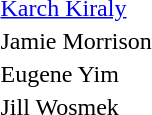<table>
<tr>
<th></th>
<td> <a href='#'>Karch Kiraly</a></td>
</tr>
<tr>
<th></th>
<td>Jamie Morrison</td>
</tr>
<tr>
<th></th>
<td>Eugene Yim</td>
</tr>
<tr>
<th></th>
<td>Jill Wosmek</td>
</tr>
</table>
